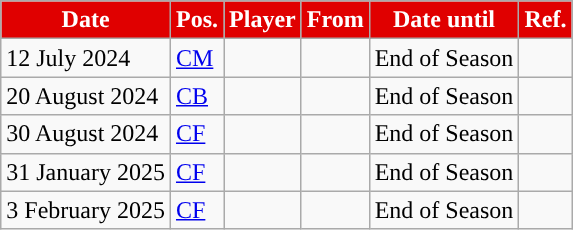<table class="wikitable plainrowheaders sortable">
<tr>
<th style="background:#E00000; color:#ffffff; ">Date</th>
<th style="background:#E00000; color:#ffffff; ">Pos.</th>
<th style="background:#E00000; color:#ffffff; ">Player</th>
<th style="background:#E00000; color:#ffffff; ">From</th>
<th style="background:#E00000; color:#ffffff; ">Date until</th>
<th style="background:#E00000; color:#ffffff; ">Ref.</th>
</tr>
<tr>
<td>12 July 2024</td>
<td><a href='#'>CM</a></td>
<td></td>
<td></td>
<td>End of Season</td>
<td></td>
</tr>
<tr>
<td>20 August 2024</td>
<td><a href='#'>CB</a></td>
<td></td>
<td></td>
<td>End of Season</td>
<td></td>
</tr>
<tr>
<td>30 August 2024</td>
<td><a href='#'>CF</a></td>
<td></td>
<td></td>
<td>End of Season</td>
<td></td>
</tr>
<tr>
<td>31 January 2025</td>
<td><a href='#'>CF</a></td>
<td></td>
<td></td>
<td>End of Season</td>
<td></td>
</tr>
<tr>
<td>3 February 2025</td>
<td><a href='#'>CF</a></td>
<td></td>
<td></td>
<td>End of Season</td>
<td></td>
</tr>
</table>
